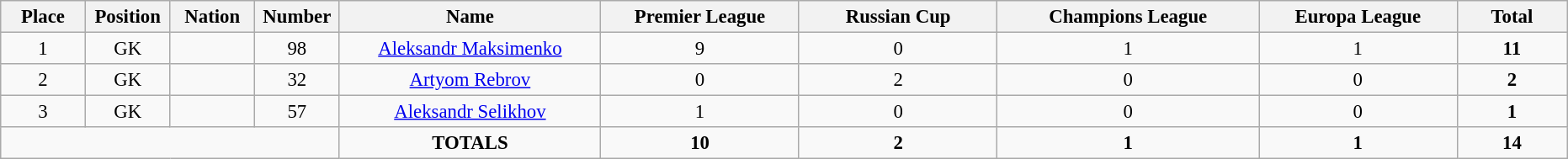<table class="wikitable" style="font-size: 95%; text-align: center;">
<tr>
<th width=60>Place</th>
<th width=60>Position</th>
<th width=60>Nation</th>
<th width=60>Number</th>
<th width=200>Name</th>
<th width=150>Premier League</th>
<th width=150>Russian Cup</th>
<th width=200>Champions League</th>
<th width=150>Europa League</th>
<th width=80>Total</th>
</tr>
<tr>
<td>1</td>
<td>GK</td>
<td></td>
<td>98</td>
<td><a href='#'>Aleksandr Maksimenko</a></td>
<td>9</td>
<td>0</td>
<td>1</td>
<td>1</td>
<td><strong>11</strong></td>
</tr>
<tr>
<td>2</td>
<td>GK</td>
<td></td>
<td>32</td>
<td><a href='#'>Artyom Rebrov</a></td>
<td>0</td>
<td>2</td>
<td>0</td>
<td>0</td>
<td><strong>2</strong></td>
</tr>
<tr>
<td>3</td>
<td>GK</td>
<td></td>
<td>57</td>
<td><a href='#'>Aleksandr Selikhov</a></td>
<td>1</td>
<td>0</td>
<td>0</td>
<td>0</td>
<td><strong>1</strong></td>
</tr>
<tr>
<td colspan="4"></td>
<td><strong>TOTALS</strong></td>
<td><strong>10</strong></td>
<td><strong>2</strong></td>
<td><strong>1</strong></td>
<td><strong>1</strong></td>
<td><strong>14</strong></td>
</tr>
</table>
